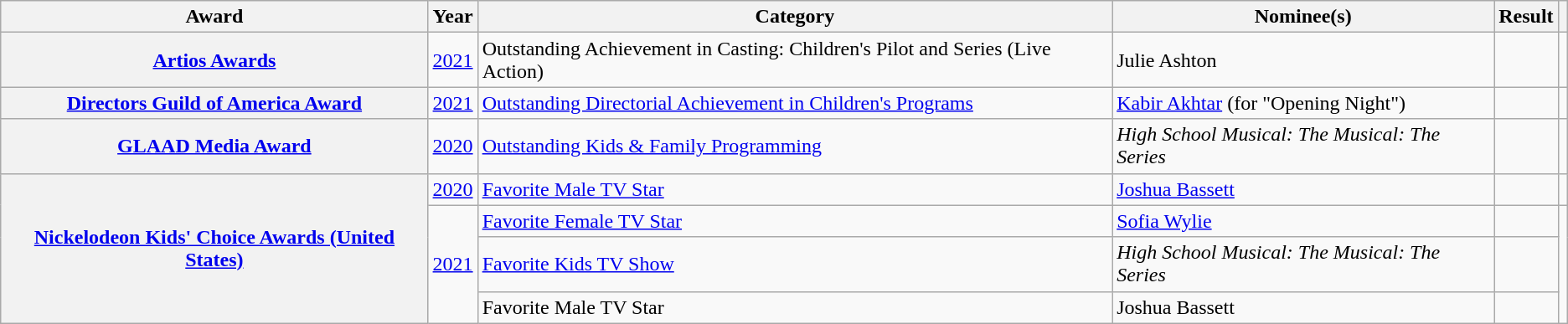<table class="wikitable plainrowheaders sortable">
<tr>
<th scope="col">Award</th>
<th scope="col">Year</th>
<th scope="col">Category</th>
<th scope="col">Nominee(s)</th>
<th scope="col">Result</th>
<th scope="col" class="unsortable"></th>
</tr>
<tr>
<th scope="row"><a href='#'>Artios Awards</a></th>
<td><a href='#'>2021</a></td>
<td>Outstanding Achievement in Casting: Children's Pilot and Series (Live Action)</td>
<td data-sort-value="Ashton, Julie">Julie Ashton</td>
<td></td>
<td style="text-align:center;"></td>
</tr>
<tr>
<th scope="row"><a href='#'>Directors Guild of America Award</a></th>
<td><a href='#'>2021</a></td>
<td><a href='#'>Outstanding Directorial Achievement in Children's Programs</a></td>
<td data-sort-value="Akhtar, Kabir (for "Opening Night")"><a href='#'>Kabir Akhtar</a> (for "Opening Night")</td>
<td></td>
<td style="text-align:center;"></td>
</tr>
<tr>
<th scope="row"><a href='#'>GLAAD Media Award</a></th>
<td><a href='#'>2020</a></td>
<td><a href='#'>Outstanding Kids & Family Programming</a></td>
<td data-sort-value="High School Musical: The Musical: The Series"><em>High School Musical: The Musical: The Series</em></td>
<td></td>
<td style="text-align:center;"></td>
</tr>
<tr>
<th scope="row" rowspan="8"><a href='#'>Nickelodeon Kids' Choice Awards (United States)</a></th>
<td><a href='#'>2020</a></td>
<td><a href='#'>Favorite Male TV Star</a></td>
<td data-sort-value="Bassett, Joshua"><a href='#'>Joshua Bassett</a></td>
<td></td>
<td style="text-align:center;"></td>
</tr>
<tr>
<td rowspan="3"><a href='#'>2021</a></td>
<td><a href='#'>Favorite Female TV Star</a></td>
<td data-sort-value="Wylie, Sofia"><a href='#'>Sofia Wylie</a></td>
<td></td>
<td style="text-align:center;" rowspan="3"></td>
</tr>
<tr>
<td><a href='#'>Favorite Kids TV Show</a></td>
<td data-sort-value="High School Musical: The Musical: The Series"><em>High School Musical: The Musical: The Series</em></td>
<td></td>
</tr>
<tr>
<td>Favorite Male TV Star</td>
<td data-sort-value="Bassett, Joshua">Joshua Bassett</td>
<td></td>
</tr>
</table>
